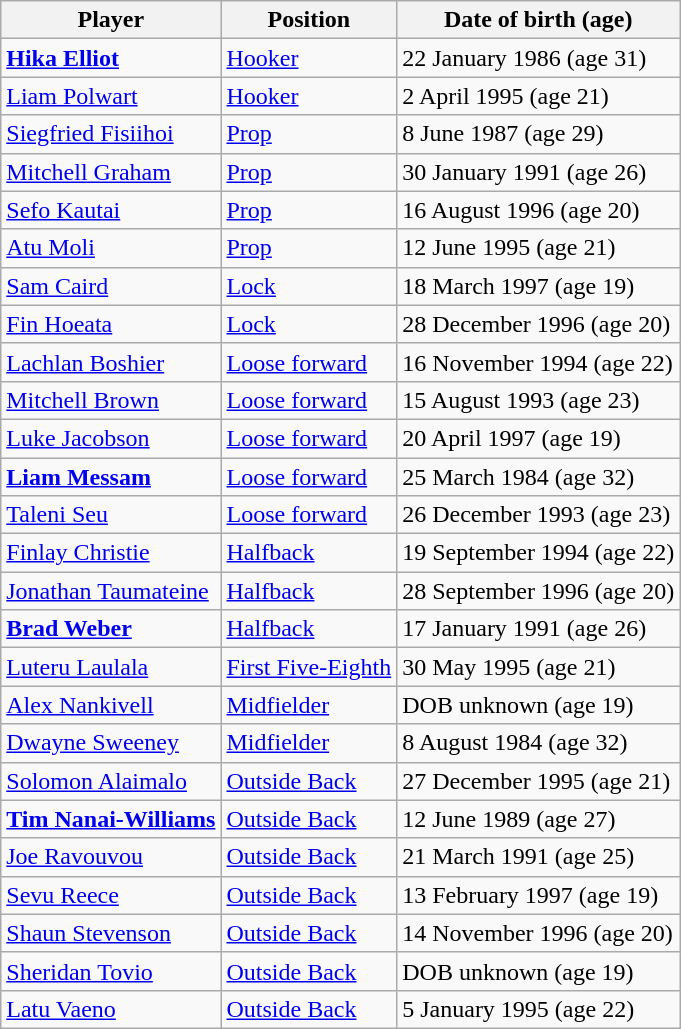<table class="wikitable">
<tr>
<th>Player</th>
<th>Position</th>
<th>Date of birth (age)</th>
</tr>
<tr>
<td><strong><a href='#'>Hika Elliot</a></strong></td>
<td><a href='#'>Hooker</a></td>
<td>22 January 1986 (age 31)</td>
</tr>
<tr>
<td><a href='#'>Liam Polwart</a></td>
<td><a href='#'>Hooker</a></td>
<td>2 April 1995 (age 21)</td>
</tr>
<tr>
<td><a href='#'>Siegfried Fisiihoi</a></td>
<td><a href='#'>Prop</a></td>
<td>8 June 1987 (age 29)</td>
</tr>
<tr>
<td><a href='#'>Mitchell Graham</a></td>
<td><a href='#'>Prop</a></td>
<td>30 January 1991 (age 26)</td>
</tr>
<tr>
<td><a href='#'>Sefo Kautai</a></td>
<td><a href='#'>Prop</a></td>
<td>16 August 1996 (age 20)</td>
</tr>
<tr>
<td><a href='#'>Atu Moli</a></td>
<td><a href='#'>Prop</a></td>
<td>12 June 1995 (age 21)</td>
</tr>
<tr>
<td><a href='#'>Sam Caird</a></td>
<td><a href='#'>Lock</a></td>
<td>18 March 1997 (age 19)</td>
</tr>
<tr>
<td><a href='#'>Fin Hoeata</a></td>
<td><a href='#'>Lock</a></td>
<td>28 December 1996 (age 20)</td>
</tr>
<tr>
<td><a href='#'>Lachlan Boshier</a></td>
<td><a href='#'>Loose forward</a></td>
<td>16 November 1994 (age 22)</td>
</tr>
<tr>
<td><a href='#'>Mitchell Brown</a></td>
<td><a href='#'>Loose forward</a></td>
<td>15 August 1993 (age 23)</td>
</tr>
<tr>
<td><a href='#'>Luke Jacobson</a></td>
<td><a href='#'>Loose forward</a></td>
<td>20 April 1997 (age 19)</td>
</tr>
<tr>
<td><strong><a href='#'>Liam Messam</a></strong></td>
<td><a href='#'>Loose forward</a></td>
<td>25 March 1984 (age 32)</td>
</tr>
<tr>
<td><a href='#'>Taleni Seu</a></td>
<td><a href='#'>Loose forward</a></td>
<td>26 December 1993 (age 23)</td>
</tr>
<tr>
<td><a href='#'>Finlay Christie</a></td>
<td><a href='#'>Halfback</a></td>
<td>19 September 1994 (age 22)</td>
</tr>
<tr>
<td><a href='#'>Jonathan Taumateine</a></td>
<td><a href='#'>Halfback</a></td>
<td>28 September 1996 (age 20)</td>
</tr>
<tr>
<td><strong><a href='#'>Brad Weber</a></strong></td>
<td><a href='#'>Halfback</a></td>
<td>17 January 1991 (age 26)</td>
</tr>
<tr>
<td><a href='#'>Luteru Laulala</a></td>
<td><a href='#'>First Five-Eighth</a></td>
<td>30 May 1995 (age 21)</td>
</tr>
<tr>
<td><a href='#'>Alex Nankivell</a></td>
<td><a href='#'>Midfielder</a></td>
<td>DOB unknown (age 19)</td>
</tr>
<tr>
<td><a href='#'>Dwayne Sweeney</a></td>
<td><a href='#'>Midfielder</a></td>
<td>8 August 1984 (age 32)</td>
</tr>
<tr>
<td><a href='#'>Solomon Alaimalo</a></td>
<td><a href='#'>Outside Back</a></td>
<td>27 December 1995 (age 21)</td>
</tr>
<tr>
<td><strong><a href='#'>Tim Nanai-Williams</a></strong></td>
<td><a href='#'>Outside Back</a></td>
<td>12 June 1989 (age 27)</td>
</tr>
<tr>
<td><a href='#'>Joe Ravouvou</a></td>
<td><a href='#'>Outside Back</a></td>
<td>21 March 1991 (age 25)</td>
</tr>
<tr>
<td><a href='#'>Sevu Reece</a></td>
<td><a href='#'>Outside Back</a></td>
<td>13 February 1997 (age 19)</td>
</tr>
<tr>
<td><a href='#'>Shaun Stevenson</a></td>
<td><a href='#'>Outside Back</a></td>
<td>14 November 1996 (age 20)</td>
</tr>
<tr>
<td><a href='#'>Sheridan Tovio</a></td>
<td><a href='#'>Outside Back</a></td>
<td>DOB unknown (age 19)</td>
</tr>
<tr>
<td><a href='#'>Latu Vaeno</a></td>
<td><a href='#'>Outside Back</a></td>
<td>5 January 1995 (age 22)</td>
</tr>
</table>
